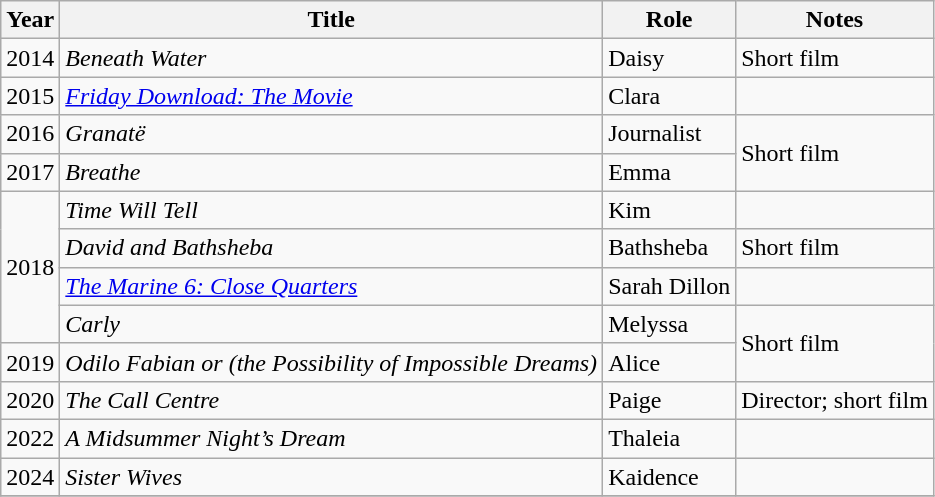<table class="wikitable">
<tr>
<th>Year</th>
<th>Title</th>
<th>Role</th>
<th>Notes</th>
</tr>
<tr>
<td>2014</td>
<td><em>Beneath Water</em></td>
<td>Daisy</td>
<td>Short film</td>
</tr>
<tr>
<td>2015</td>
<td><em><a href='#'>Friday Download: The Movie</a></em></td>
<td>Clara</td>
<td></td>
</tr>
<tr>
<td>2016</td>
<td><em>Granatë</em></td>
<td>Journalist</td>
<td rowspan="2">Short film</td>
</tr>
<tr>
<td>2017</td>
<td><em>Breathe</em></td>
<td>Emma</td>
</tr>
<tr>
<td rowspan="4">2018</td>
<td><em>Time Will Tell</em></td>
<td>Kim</td>
<td></td>
</tr>
<tr>
<td><em>David and Bathsheba</em></td>
<td>Bathsheba</td>
<td>Short film</td>
</tr>
<tr>
<td><em><a href='#'>The Marine 6: Close Quarters</a></em></td>
<td>Sarah Dillon</td>
<td></td>
</tr>
<tr>
<td><em>Carly</em></td>
<td>Melyssa</td>
<td rowspan="2">Short film</td>
</tr>
<tr>
<td>2019</td>
<td><em>Odilo Fabian or (the Possibility of Impossible Dreams)</em></td>
<td>Alice</td>
</tr>
<tr>
<td>2020</td>
<td><em>The Call Centre</em></td>
<td>Paige</td>
<td>Director; short film</td>
</tr>
<tr>
<td>2022</td>
<td><em>A Midsummer Night’s Dream</em></td>
<td>Thaleia</td>
<td></td>
</tr>
<tr>
<td>2024</td>
<td><em>Sister Wives</em></td>
<td>Kaidence</td>
<td></td>
</tr>
<tr>
</tr>
</table>
